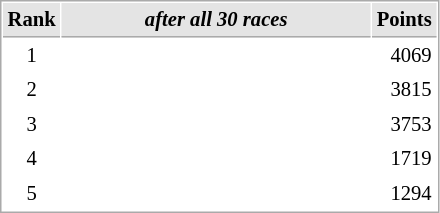<table cellspacing="1" cellpadding="3" style="border:1px solid #aaa; font-size:86%;">
<tr style="background:#e4e4e4;">
<th style="border-bottom:1px solid #aaa; width:10px;">Rank</th>
<th style="border-bottom:1px solid #aaa; width:200px; white-space:nowrap;"><em>after all 30 races</em></th>
<th style="border-bottom:1px solid #aaa; width:20px;">Points</th>
</tr>
<tr>
<td style="text-align:center;">1</td>
<td><strong></strong></td>
<td align="right">4069</td>
</tr>
<tr>
<td style="text-align:center;">2</td>
<td></td>
<td align="right">3815</td>
</tr>
<tr>
<td style="text-align:center;">3</td>
<td> </td>
<td align="right">3753</td>
</tr>
<tr>
<td style="text-align:center;">4</td>
<td></td>
<td align="right">1719</td>
</tr>
<tr>
<td style="text-align:center;">5</td>
<td></td>
<td align="right">1294</td>
</tr>
</table>
